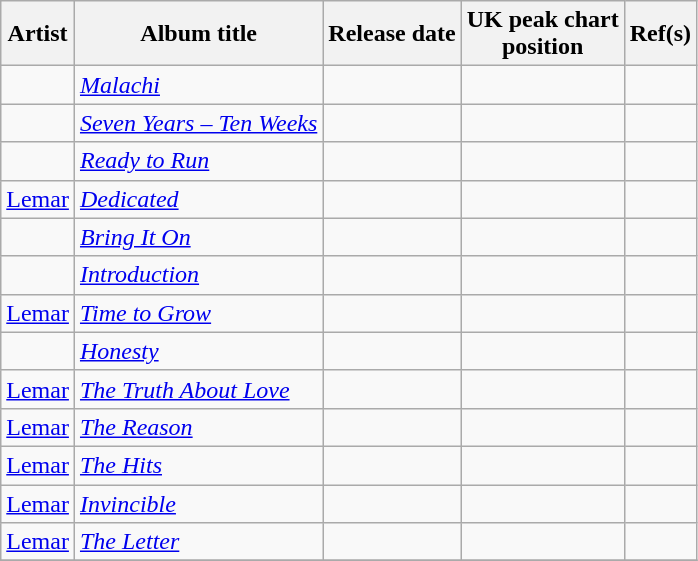<table class="wikitable sortable">
<tr>
<th>Artist</th>
<th>Album title</th>
<th>Release date</th>
<th>UK peak chart<br>position</th>
<th class="unsortable">Ref(s)</th>
</tr>
<tr>
<td></td>
<td><em><a href='#'>Malachi</a></em></td>
<td></td>
<td align="center"></td>
<td></td>
</tr>
<tr>
<td></td>
<td><em><a href='#'>Seven Years – Ten Weeks</a></em></td>
<td></td>
<td align="center"></td>
<td></td>
</tr>
<tr>
<td></td>
<td><em><a href='#'>Ready to Run</a></em></td>
<td></td>
<td align="center"></td>
<td></td>
</tr>
<tr>
<td><a href='#'>Lemar</a></td>
<td><em><a href='#'>Dedicated</a></em></td>
<td></td>
<td align="center"></td>
<td></td>
</tr>
<tr>
<td></td>
<td><em><a href='#'>Bring It On</a></em></td>
<td></td>
<td align="center"></td>
<td></td>
</tr>
<tr>
<td></td>
<td><em><a href='#'>Introduction</a></em></td>
<td></td>
<td align="center"></td>
<td></td>
</tr>
<tr>
<td><a href='#'>Lemar</a></td>
<td><em><a href='#'>Time to Grow</a></em></td>
<td></td>
<td align="center"></td>
<td></td>
</tr>
<tr>
<td></td>
<td><em><a href='#'>Honesty</a></em></td>
<td></td>
<td align="center"></td>
<td></td>
</tr>
<tr>
<td><a href='#'>Lemar</a></td>
<td><em><a href='#'>The Truth About Love</a></em></td>
<td></td>
<td align="center"></td>
<td></td>
</tr>
<tr>
<td><a href='#'>Lemar</a></td>
<td><em><a href='#'>The Reason</a></em></td>
<td></td>
<td align="center"></td>
<td></td>
</tr>
<tr>
<td><a href='#'>Lemar</a></td>
<td><em><a href='#'>The Hits</a></em></td>
<td></td>
<td align="center"></td>
<td></td>
</tr>
<tr>
<td><a href='#'>Lemar</a></td>
<td><em><a href='#'>Invincible</a></em></td>
<td></td>
<td align="center"></td>
<td></td>
</tr>
<tr>
<td><a href='#'>Lemar</a></td>
<td><em><a href='#'>The Letter</a></em></td>
<td></td>
<td align="center"></td>
<td></td>
</tr>
<tr>
</tr>
</table>
